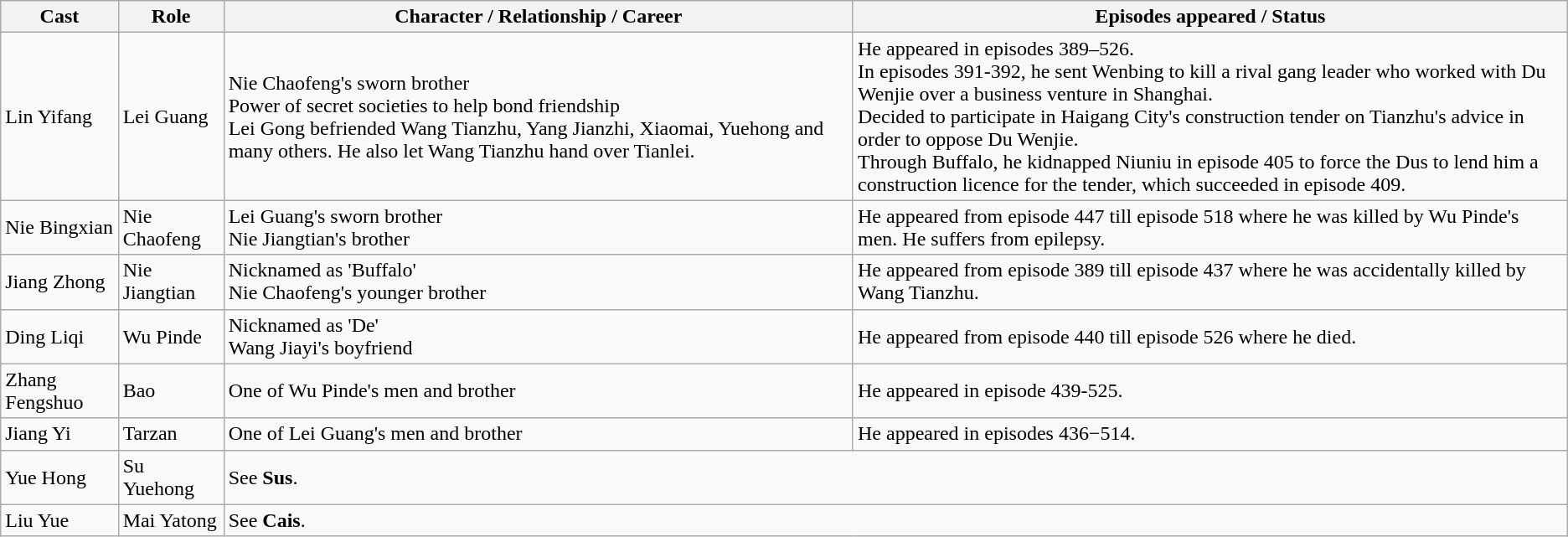<table class="wikitable">
<tr>
<th>Cast</th>
<th>Role</th>
<th>Character / Relationship / Career</th>
<th>Episodes appeared / Status</th>
</tr>
<tr>
<td>Lin Yifang</td>
<td>Lei Guang</td>
<td>Nie Chaofeng's sworn brother <br> Power of secret societies to help bond friendship <br> Lei Gong befriended Wang Tianzhu, Yang Jianzhi, Xiaomai, Yuehong and many others. He also let Wang Tianzhu hand over Tianlei.</td>
<td>He appeared in episodes 389–526. <br> In episodes 391-392, he sent Wenbing to kill a rival gang leader who worked with Du Wenjie over a business venture in Shanghai. <br> Decided to participate in Haigang City's construction tender on Tianzhu's advice in order to oppose Du Wenjie. <br> Through Buffalo, he kidnapped Niuniu in episode 405 to force the Dus to lend him a construction licence for the tender, which succeeded in episode 409.</td>
</tr>
<tr>
<td>Nie Bingxian</td>
<td>Nie Chaofeng</td>
<td>Lei Guang's sworn brother <br> Nie Jiangtian's brother</td>
<td>He appeared from episode 447 till episode 518 where he was killed by Wu Pinde's men. He suffers from epilepsy.</td>
</tr>
<tr>
<td>Jiang Zhong</td>
<td>Nie Jiangtian</td>
<td>Nicknamed as 'Buffalo' <br> Nie Chaofeng's younger brother</td>
<td>He appeared from episode 389 till episode 437 where he was accidentally killed by Wang Tianzhu.</td>
</tr>
<tr>
<td>Ding Liqi</td>
<td>Wu Pinde</td>
<td>Nicknamed as 'De' <br> Wang Jiayi's boyfriend</td>
<td>He appeared from episode 440 till episode 526 where he died.</td>
</tr>
<tr>
<td>Zhang Fengshuo</td>
<td>Bao</td>
<td>One of Wu Pinde's men and brother</td>
<td>He appeared in episode 439-525.</td>
</tr>
<tr>
<td>Jiang Yi</td>
<td>Tarzan</td>
<td>One of Lei Guang's men and brother</td>
<td>He appeared in episodes 436−514.</td>
</tr>
<tr>
<td>Yue Hong</td>
<td>Su Yuehong</td>
<td colspan=2>See <strong>Sus</strong>.</td>
</tr>
<tr>
<td>Liu Yue</td>
<td>Mai Yatong</td>
<td colspan=2>See <strong>Cais</strong>.</td>
</tr>
</table>
